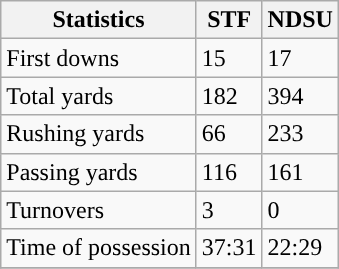<table class="wikitable" style="float: left;">
<tr>
<th>Statistics</th>
<th>STF</th>
<th>NDSU</th>
</tr>
<tr>
<td>First downs</td>
<td>15</td>
<td>17</td>
</tr>
<tr>
<td>Total yards</td>
<td>182</td>
<td>394</td>
</tr>
<tr>
<td>Rushing yards</td>
<td>66</td>
<td>233</td>
</tr>
<tr>
<td>Passing yards</td>
<td>116</td>
<td>161</td>
</tr>
<tr>
<td>Turnovers</td>
<td>3</td>
<td>0</td>
</tr>
<tr>
<td>Time of possession</td>
<td>37:31</td>
<td>22:29</td>
</tr>
<tr>
</tr>
</table>
